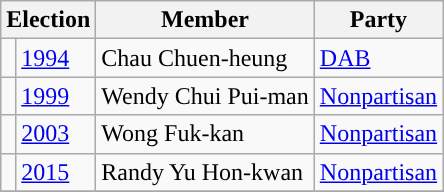<table class="wikitable">
<tr>
<th colspan="2">Election</th>
<th>Member</th>
<th>Party</th>
</tr>
<tr>
<td style="color:inherit;background:"></td>
<td><a href='#'>1994</a></td>
<td>Chau Chuen-heung</td>
<td><a href='#'>DAB</a></td>
</tr>
<tr>
<td style="color:inherit;background:"></td>
<td><a href='#'>1999</a></td>
<td>Wendy Chui Pui-man</td>
<td><a href='#'>Nonpartisan</a></td>
</tr>
<tr>
<td style="color:inherit;background:"></td>
<td><a href='#'>2003</a></td>
<td>Wong Fuk-kan</td>
<td><a href='#'>Nonpartisan</a></td>
</tr>
<tr>
<td style="color:inherit;background:"></td>
<td><a href='#'>2015</a></td>
<td>Randy Yu Hon-kwan</td>
<td><a href='#'>Nonpartisan</a></td>
</tr>
<tr>
</tr>
</table>
